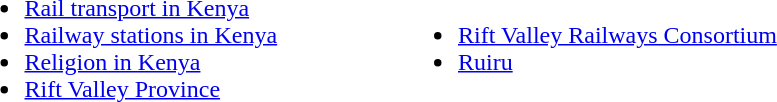<table width="580">
<tr>
<td width="45%"><br><ul><li><a href='#'>Rail transport in Kenya</a></li><li><a href='#'>Railway stations in Kenya</a></li><li><a href='#'>Religion in Kenya</a></li><li><a href='#'>Rift Valley Province</a></li></ul></td>
<td width="45%"><br><ul><li><a href='#'>Rift Valley Railways Consortium</a></li><li><a href='#'>Ruiru</a></li></ul></td>
</tr>
</table>
